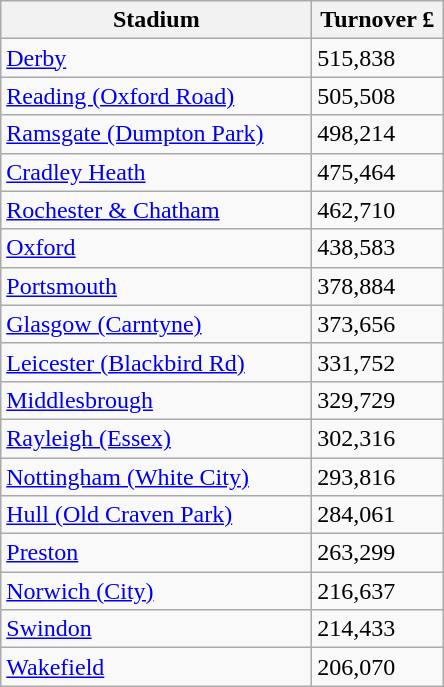<table class="wikitable">
<tr>
<th width=200>Stadium</th>
<th width=80>Turnover £</th>
</tr>
<tr>
<td><a href='#'>Derby</a></td>
<td>515,838</td>
</tr>
<tr>
<td><a href='#'>Reading (Oxford Road)</a></td>
<td>505,508</td>
</tr>
<tr>
<td><a href='#'>Ramsgate (Dumpton Park)</a></td>
<td>498,214</td>
</tr>
<tr>
<td><a href='#'>Cradley Heath</a></td>
<td>475,464</td>
</tr>
<tr>
<td><a href='#'>Rochester & Chatham</a></td>
<td>462,710</td>
</tr>
<tr>
<td><a href='#'>Oxford</a></td>
<td>438,583</td>
</tr>
<tr>
<td><a href='#'>Portsmouth</a></td>
<td>378,884</td>
</tr>
<tr>
<td><a href='#'>Glasgow (Carntyne)</a></td>
<td>373,656</td>
</tr>
<tr>
<td><a href='#'>Leicester (Blackbird Rd)</a></td>
<td>331,752</td>
</tr>
<tr>
<td><a href='#'>Middlesbrough</a></td>
<td>329,729</td>
</tr>
<tr>
<td><a href='#'>Rayleigh (Essex)</a></td>
<td>302,316</td>
</tr>
<tr>
<td><a href='#'>Nottingham (White City)</a></td>
<td>293,816</td>
</tr>
<tr>
<td><a href='#'>Hull (Old Craven Park)</a></td>
<td>284,061</td>
</tr>
<tr>
<td><a href='#'>Preston</a></td>
<td>263,299</td>
</tr>
<tr>
<td><a href='#'>Norwich (City)</a></td>
<td>216,637</td>
</tr>
<tr>
<td><a href='#'>Swindon</a></td>
<td>214,433</td>
</tr>
<tr>
<td><a href='#'>Wakefield</a></td>
<td>206,070</td>
</tr>
</table>
